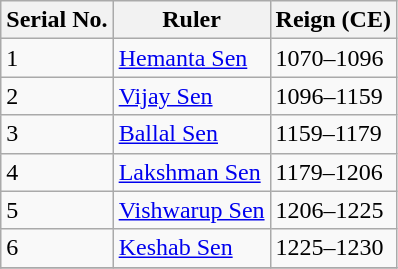<table class="wikitable">
<tr>
<th>Serial No.</th>
<th>Ruler</th>
<th>Reign (CE)</th>
</tr>
<tr>
<td>1</td>
<td><a href='#'>Hemanta Sen</a></td>
<td>1070–1096</td>
</tr>
<tr>
<td>2</td>
<td><a href='#'>Vijay Sen</a></td>
<td>1096–1159</td>
</tr>
<tr>
<td>3</td>
<td><a href='#'>Ballal Sen</a></td>
<td>1159–1179</td>
</tr>
<tr>
<td>4</td>
<td><a href='#'>Lakshman Sen</a></td>
<td>1179–1206</td>
</tr>
<tr>
<td>5</td>
<td><a href='#'>Vishwarup Sen</a></td>
<td>1206–1225</td>
</tr>
<tr>
<td>6</td>
<td><a href='#'>Keshab Sen</a></td>
<td>1225–1230</td>
</tr>
<tr>
</tr>
</table>
